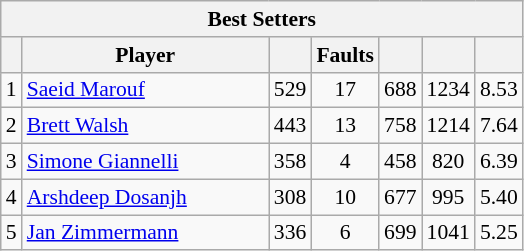<table class="wikitable sortable" style=font-size:90%>
<tr>
<th colspan=7>Best Setters</th>
</tr>
<tr>
<th></th>
<th width=158>Player</th>
<th width=20></th>
<th width=20>Faults</th>
<th width=20></th>
<th width=20></th>
<th width=20></th>
</tr>
<tr>
<td>1</td>
<td> <a href='#'>Saeid Marouf</a></td>
<td align=center>529</td>
<td align=center>17</td>
<td align=center>688</td>
<td align=center>1234</td>
<td align=center>8.53</td>
</tr>
<tr>
<td>2</td>
<td> <a href='#'>Brett Walsh</a></td>
<td align=center>443</td>
<td align=center>13</td>
<td align=center>758</td>
<td align=center>1214</td>
<td align=center>7.64</td>
</tr>
<tr>
<td>3</td>
<td> <a href='#'>Simone Giannelli</a></td>
<td align=center>358</td>
<td align=center>4</td>
<td align=center>458</td>
<td align=center>820</td>
<td align=center>6.39</td>
</tr>
<tr>
<td>4</td>
<td> <a href='#'>Arshdeep Dosanjh</a></td>
<td align=center>308</td>
<td align=center>10</td>
<td align=center>677</td>
<td align=center>995</td>
<td align=center>5.40</td>
</tr>
<tr>
<td>5</td>
<td> <a href='#'>Jan Zimmermann</a></td>
<td align=center>336</td>
<td align=center>6</td>
<td align=center>699</td>
<td align=center>1041</td>
<td align=center>5.25</td>
</tr>
</table>
